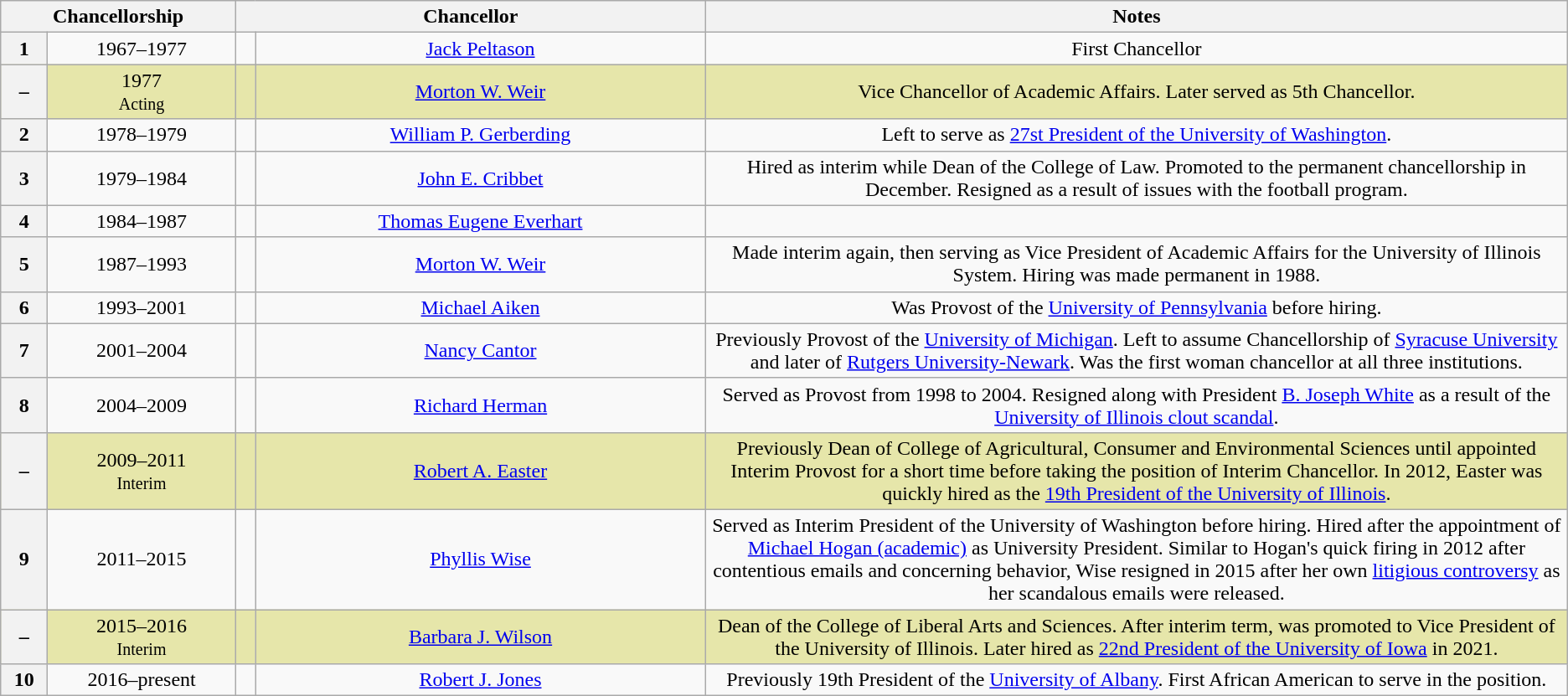<table class="wikitable sortable" style="text-align:center">
<tr>
<th colspan=2 scope="col" style="width:15%">Chancellorship</th>
<th colspan=2 scope="col" style="width:30%">Chancellor</th>
<th scope="col" class="unsortable" style="width: 55%">Notes</th>
</tr>
<tr>
<th scope="row">1</th>
<td>1967–1977</td>
<td data-sort-value="Peltason, Jack"></td>
<td><a href='#'>Jack Peltason</a></td>
<td>First Chancellor</td>
</tr>
<tr bgcolor="#e6e6aa">
<th scope="row">–</th>
<td>1977<br><small>Acting</small></td>
<td data-sort-value="Weir, Morton W."></td>
<td><a href='#'>Morton W. Weir</a></td>
<td>Vice Chancellor of Academic Affairs. Later served as 5th Chancellor.</td>
</tr>
<tr>
<th scope="row">2</th>
<td>1978–1979</td>
<td data-sort-value="Gerberding, William P."></td>
<td><a href='#'>William P. Gerberding</a></td>
<td>Left to serve as <a href='#'>27st President of the University of Washington</a>.</td>
</tr>
<tr>
<th scope="row">3</th>
<td>1979–1984</td>
<td data-sort-value="Cribbet, John E."></td>
<td><a href='#'>John E. Cribbet</a></td>
<td>Hired as interim while Dean of the College of Law. Promoted to the permanent chancellorship in December. Resigned as a result of issues with the football program.</td>
</tr>
<tr>
<th scope="row">4</th>
<td>1984–1987</td>
<td data-sort-value="Everhart, Thomas Eugene"></td>
<td><a href='#'>Thomas Eugene Everhart</a></td>
<td></td>
</tr>
<tr>
<th scope="row">5</th>
<td>1987–1993</td>
<td data-sort-value="Weir, Morton W."></td>
<td><a href='#'>Morton W. Weir</a></td>
<td>Made interim again, then serving as Vice President of Academic Affairs for the University of Illinois System. Hiring was made permanent in 1988.</td>
</tr>
<tr>
<th scope="row">6</th>
<td>1993–2001</td>
<td data-sort-value="Aiken, Michael"></td>
<td><a href='#'>Michael Aiken</a></td>
<td>Was Provost of the <a href='#'>University of Pennsylvania</a> before hiring.</td>
</tr>
<tr>
<th scope="row">7</th>
<td>2001–2004</td>
<td data-sort-value="Cantor, Nancy"></td>
<td><a href='#'>Nancy Cantor</a></td>
<td>Previously Provost of the <a href='#'>University of Michigan</a>. Left to assume Chancellorship of <a href='#'>Syracuse University</a> and later of <a href='#'>Rutgers University-Newark</a>. Was the first woman chancellor at all three institutions.</td>
</tr>
<tr>
<th scope="row">8</th>
<td>2004–2009</td>
<td data-sort-value="Herman, Richard"></td>
<td><a href='#'>Richard Herman</a></td>
<td>Served as Provost from 1998 to 2004. Resigned along with President <a href='#'>B. Joseph White</a> as a result of the <a href='#'>University of Illinois clout scandal</a>.</td>
</tr>
<tr bgcolor="#e6e6aa">
<th scope="row">–</th>
<td>2009–2011<br><small>Interim</small></td>
<td data-sort-value="Easter, Robert A."></td>
<td><a href='#'>Robert A. Easter</a></td>
<td>Previously Dean of College of Agricultural, Consumer and Environmental Sciences until appointed Interim Provost for a short time before taking the position of Interim Chancellor. In 2012, Easter was quickly hired as the <a href='#'>19th President of the University of Illinois</a>.</td>
</tr>
<tr>
<th scope="row">9</th>
<td>2011–2015</td>
<td data-sort-value="Wise, Phyllis"></td>
<td><a href='#'>Phyllis Wise</a></td>
<td>Served as Interim President of the University of Washington before hiring. Hired after the appointment of <a href='#'>Michael Hogan (academic)</a> as University President. Similar to Hogan's quick firing in 2012 after contentious emails and concerning behavior, Wise resigned in 2015 after her own <a href='#'>litigious controversy</a> as her scandalous emails were released.</td>
</tr>
<tr bgcolor="#e6e6aa">
<th scope="row">–</th>
<td>2015–2016<br><small>Interim</small></td>
<td data-sort-value="Wilson, Barbara J."></td>
<td><a href='#'>Barbara J. Wilson</a></td>
<td>Dean of the College of Liberal Arts and Sciences. After interim term, was promoted to Vice President of the University of Illinois. Later hired as <a href='#'>22nd President of the University of Iowa</a> in 2021.</td>
</tr>
<tr>
<th scope="row">10</th>
<td>2016–present</td>
<td data-sort-value="Jones, Robert J."></td>
<td><a href='#'>Robert J. Jones</a></td>
<td>Previously 19th President of the <a href='#'>University of Albany</a>. First African American to serve in the position.</td>
</tr>
</table>
